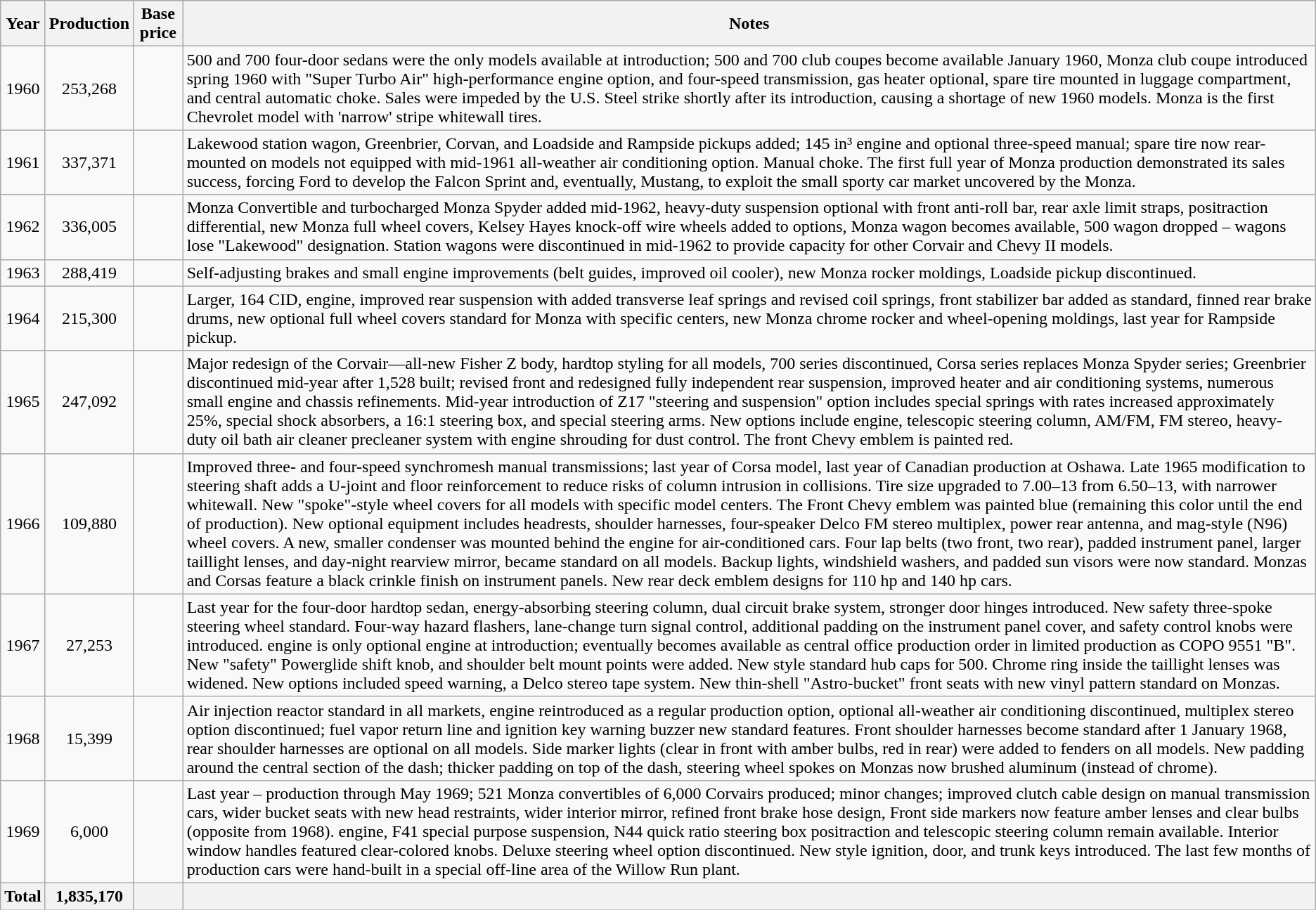<table class=wikitable>
<tr>
<th>Year</th>
<th>Production</th>
<th>Base price</th>
<th>Notes</th>
</tr>
<tr align=center>
<td>1960</td>
<td>253,268</td>
<td></td>
<td align=left>500 and 700 four-door sedans were the only models available at introduction; 500 and 700 club coupes become available January 1960, Monza club coupe introduced spring 1960 with  "Super Turbo Air" high-performance engine option, and four-speed transmission, gas heater optional, spare tire mounted in luggage compartment, and central automatic choke. Sales were impeded by the U.S. Steel strike shortly after its introduction, causing a shortage of new 1960 models. Monza is the first Chevrolet model with 'narrow'  stripe whitewall tires.</td>
</tr>
<tr align=center>
<td>1961</td>
<td>337,371</td>
<td></td>
<td align=left>Lakewood station wagon, Greenbrier, Corvan, and Loadside and Rampside pickups added; 145 in³ engine and optional three-speed manual; spare tire now rear-mounted on models not equipped with mid-1961 all-weather air conditioning option. Manual choke. The first full year of Monza production demonstrated its sales success, forcing Ford to develop the Falcon Sprint and, eventually, Mustang, to exploit the small sporty car market uncovered by the Monza.</td>
</tr>
<tr align=center>
<td>1962</td>
<td>336,005</td>
<td></td>
<td align=left>Monza Convertible and turbocharged Monza Spyder added mid-1962, heavy-duty suspension optional with front anti-roll bar, rear axle limit straps, positraction differential, new Monza full wheel covers, Kelsey Hayes knock-off wire wheels added to options, Monza wagon becomes available, 500 wagon dropped – wagons lose "Lakewood" designation. Station wagons were discontinued in mid-1962 to provide capacity for other Corvair and Chevy II models.</td>
</tr>
<tr align=center>
<td>1963</td>
<td>288,419</td>
<td></td>
<td align=left>Self-adjusting brakes and small engine improvements (belt guides, improved oil cooler), new Monza rocker moldings, Loadside pickup discontinued.</td>
</tr>
<tr align=center>
<td>1964</td>
<td>215,300</td>
<td></td>
<td align=left>Larger, 164 CID, engine, improved rear suspension with added transverse leaf springs and revised coil springs, front stabilizer bar added as standard, finned rear brake drums, new optional full wheel covers standard for Monza with specific centers, new Monza chrome rocker and wheel-opening moldings, last year for Rampside pickup.</td>
</tr>
<tr align=center>
<td>1965</td>
<td>247,092</td>
<td></td>
<td align=left>Major redesign of the Corvair—all-new Fisher Z body, hardtop styling for all models, 700 series discontinued, Corsa series replaces Monza Spyder series; Greenbrier discontinued mid-year after 1,528 built; revised front and redesigned fully independent rear suspension, improved heater and air conditioning systems, numerous small engine and chassis refinements. Mid-year introduction of Z17 "steering and suspension" option includes special springs with rates increased approximately 25%, special shock absorbers, a 16:1 steering box, and special steering arms. New options include  engine, telescopic steering column, AM/FM, FM stereo, heavy-duty oil bath air cleaner precleaner system with engine shrouding for dust control. The front Chevy emblem is painted red.</td>
</tr>
<tr align=center>
<td>1966</td>
<td>109,880</td>
<td></td>
<td align=left>Improved three- and four-speed synchromesh manual transmissions; last year of Corsa model, last year of Canadian production at Oshawa. Late 1965 modification to steering shaft adds a U-joint and floor reinforcement to reduce risks of column intrusion in collisions. Tire size upgraded to 7.00–13 from 6.50–13, with narrower  whitewall. New "spoke"-style wheel covers for all models with specific model centers. The Front Chevy emblem was painted blue (remaining this color until the end of production). New optional equipment includes headrests, shoulder harnesses, four-speaker Delco FM stereo multiplex, power rear antenna, and mag-style (N96) wheel covers. A new, smaller condenser was mounted behind the engine for air-conditioned cars. Four lap belts (two front, two rear), padded instrument panel, larger taillight lenses, and day-night rearview mirror, became standard on all models. Backup lights, windshield washers, and padded sun visors were now standard. Monzas and Corsas feature a black crinkle finish on instrument panels. New rear deck emblem designs for 110 hp and 140 hp cars.</td>
</tr>
<tr align=center>
<td>1967</td>
<td>27,253</td>
<td></td>
<td align=left>Last year for the four-door hardtop sedan, energy-absorbing steering column, dual circuit brake system, stronger door hinges introduced. New safety three-spoke steering wheel standard. Four-way hazard flashers, lane-change turn signal control, additional padding on the instrument panel cover, and safety control knobs were introduced.  engine is only optional engine at introduction; eventually  becomes available as central office production order in limited production as COPO 9551 "B". New "safety" Powerglide shift knob, and shoulder belt mount points were added. New style standard hub caps for 500. Chrome ring inside the taillight lenses was widened. New options included speed warning, a Delco stereo tape system. New thin-shell "Astro-bucket" front seats with new vinyl pattern standard on Monzas.</td>
</tr>
<tr align=center>
<td>1968</td>
<td>15,399</td>
<td></td>
<td align=left>Air injection reactor standard in all markets,  engine reintroduced as a regular production option, optional all-weather air conditioning discontinued, multiplex stereo option discontinued; fuel vapor return line and ignition key warning buzzer new standard features. Front shoulder harnesses become standard after 1 January 1968, rear shoulder harnesses are optional on all models. Side marker lights (clear in front with amber bulbs, red in rear) were added to fenders on all models. New padding around the central section of the dash; thicker padding on top of the dash, steering wheel spokes on Monzas now brushed aluminum (instead of chrome).</td>
</tr>
<tr align=center>
<td>1969</td>
<td>6,000</td>
<td></td>
<td align=left>Last year – production through May 1969; 521 Monza convertibles of 6,000 Corvairs produced; minor changes; improved clutch cable design on manual transmission cars, wider bucket seats with new head restraints, wider interior mirror, refined front brake hose design, Front side markers now feature amber lenses and clear bulbs (opposite from 1968).  engine, F41 special purpose suspension, N44 quick ratio steering box positraction and telescopic steering column remain available. Interior window handles featured clear-colored knobs. Deluxe steering wheel option discontinued. New style ignition, door, and trunk keys introduced. The last few months of production cars were hand-built in a special off-line area of the Willow Run plant.</td>
</tr>
<tr>
<th>Total</th>
<th>1,835,170</th>
<th></th>
<th></th>
</tr>
</table>
